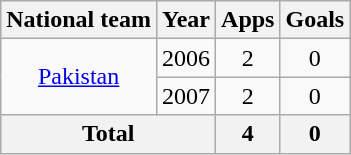<table class="wikitable" style="text-align:center">
<tr>
<th>National team</th>
<th>Year</th>
<th>Apps</th>
<th>Goals</th>
</tr>
<tr>
<td rowspan="2"><a href='#'>Pakistan</a></td>
<td>2006</td>
<td>2</td>
<td>0</td>
</tr>
<tr>
<td>2007</td>
<td>2</td>
<td>0</td>
</tr>
<tr>
<th colspan="2">Total</th>
<th>4</th>
<th>0</th>
</tr>
</table>
